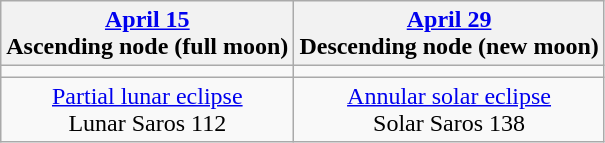<table class="wikitable">
<tr>
<th><a href='#'>April 15</a><br>Ascending node (full moon)<br></th>
<th><a href='#'>April 29</a><br>Descending node (new moon)<br></th>
</tr>
<tr>
<td></td>
<td></td>
</tr>
<tr align=center>
<td><a href='#'>Partial lunar eclipse</a><br>Lunar Saros 112</td>
<td><a href='#'>Annular solar eclipse</a><br>Solar Saros 138</td>
</tr>
</table>
